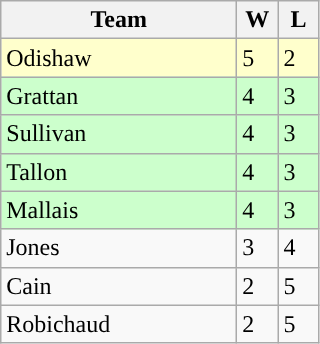<table class=wikitable>
<tr>
<th width=150>Team</th>
<th width=20>W</th>
<th width=20>L</th>
</tr>
<tr style="background:#ffffcc;">
<td>Odishaw</td>
<td>5</td>
<td>2</td>
</tr>
<tr style="background:#ccffcc;">
<td>Grattan</td>
<td>4</td>
<td>3</td>
</tr>
<tr style="background:#ccffcc;">
<td>Sullivan</td>
<td>4</td>
<td>3</td>
</tr>
<tr style="background:#ccffcc;">
<td>Tallon</td>
<td>4</td>
<td>3</td>
</tr>
<tr style="background:#ccffcc;">
<td>Mallais</td>
<td>4</td>
<td>3</td>
</tr>
<tr>
<td>Jones</td>
<td>3</td>
<td>4</td>
</tr>
<tr>
<td>Cain</td>
<td>2</td>
<td>5</td>
</tr>
<tr>
<td>Robichaud</td>
<td>2</td>
<td>5</td>
</tr>
</table>
